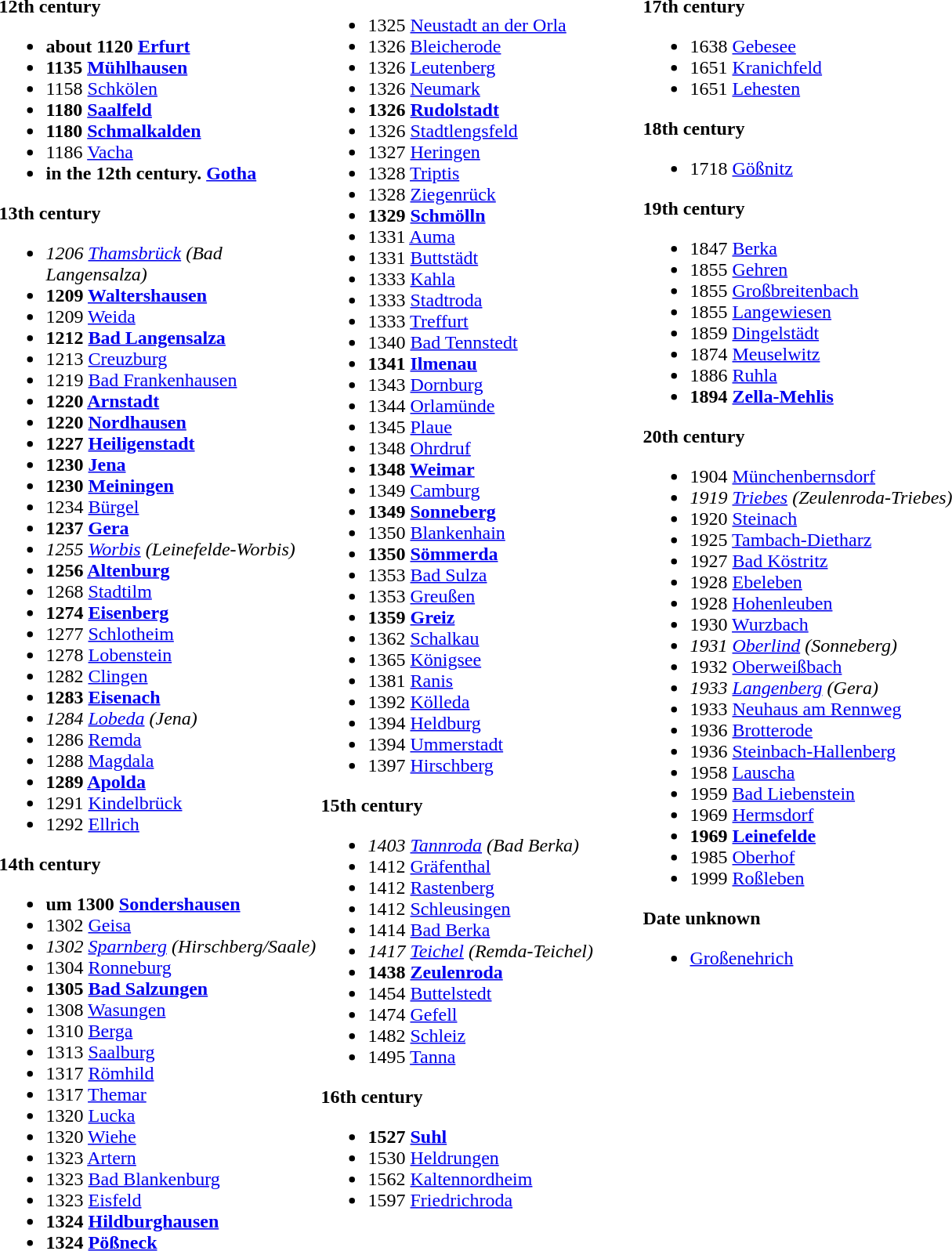<table>
<tr>
<td width="270" valign="top"><br><strong>12th century</strong><ul><li><strong>about 1120 <a href='#'>Erfurt</a></strong></li><li><strong>1135 <a href='#'>Mühlhausen</a></strong></li><li>1158 <a href='#'>Schkölen</a></li><li><strong>1180 <a href='#'>Saalfeld</a></strong></li><li><strong>1180 <a href='#'>Schmalkalden</a></strong></li><li>1186 <a href='#'>Vacha</a></li><li><strong>in the  12th century. <a href='#'>Gotha</a></strong></li></ul><strong>13th century</strong><ul><li><em>1206 <a href='#'>Thamsbrück</a> (Bad Langensalza)</em></li><li><strong>1209 <a href='#'>Waltershausen</a></strong></li><li>1209 <a href='#'>Weida</a></li><li><strong>1212 <a href='#'>Bad Langensalza</a></strong></li><li>1213 <a href='#'>Creuzburg</a></li><li>1219 <a href='#'>Bad Frankenhausen</a></li><li><strong>1220 <a href='#'>Arnstadt</a></strong></li><li><strong>1220 <a href='#'>Nordhausen</a></strong></li><li><strong>1227 <a href='#'>Heiligenstadt</a></strong></li><li><strong>1230 <a href='#'>Jena</a></strong></li><li><strong>1230 <a href='#'>Meiningen</a></strong></li><li>1234 <a href='#'>Bürgel</a></li><li><strong>1237 <a href='#'>Gera</a></strong></li><li><em>1255 <a href='#'>Worbis</a> (Leinefelde-Worbis)</em></li><li><strong>1256 <a href='#'>Altenburg</a></strong></li><li>1268 <a href='#'>Stadtilm</a></li><li><strong>1274 <a href='#'>Eisenberg</a></strong></li><li>1277 <a href='#'>Schlotheim</a></li><li>1278 <a href='#'>Lobenstein</a></li><li>1282 <a href='#'>Clingen</a></li><li><strong>1283 <a href='#'>Eisenach</a></strong></li><li><em>1284 <a href='#'>Lobeda</a> (Jena)</em></li><li>1286 <a href='#'>Remda</a></li><li>1288 <a href='#'>Magdala</a></li><li><strong>1289 <a href='#'>Apolda</a></strong></li><li>1291 <a href='#'>Kindelbrück</a></li><li>1292 <a href='#'>Ellrich</a></li></ul><strong>14th century</strong><ul><li><strong>um 1300 <a href='#'>Sondershausen</a></strong></li><li>1302 <a href='#'>Geisa</a></li><li><em>1302 <a href='#'>Sparnberg</a> (Hirschberg/Saale)</em></li><li>1304 <a href='#'>Ronneburg</a></li><li><strong>1305 <a href='#'>Bad Salzungen</a></strong></li><li>1308 <a href='#'>Wasungen</a></li><li>1310 <a href='#'>Berga</a></li><li>1313 <a href='#'>Saalburg</a></li><li>1317 <a href='#'>Römhild</a></li><li>1317 <a href='#'>Themar</a></li><li>1320 <a href='#'>Lucka</a></li><li>1320 <a href='#'>Wiehe</a></li><li>1323 <a href='#'>Artern</a></li><li>1323 <a href='#'>Bad Blankenburg</a></li><li>1323 <a href='#'>Eisfeld</a></li><li><strong>1324 <a href='#'>Hildburghausen</a></strong></li><li><strong>1324 <a href='#'>Pößneck</a></strong></li></ul></td>
<td width="270" valign="top"><br><ul><li>1325 <a href='#'>Neustadt an der Orla</a></li><li>1326 <a href='#'>Bleicherode</a></li><li>1326 <a href='#'>Leutenberg</a></li><li>1326 <a href='#'>Neumark</a></li><li><strong>1326 <a href='#'>Rudolstadt</a></strong></li><li>1326 <a href='#'>Stadtlengsfeld</a></li><li>1327 <a href='#'>Heringen</a></li><li>1328 <a href='#'>Triptis</a></li><li>1328 <a href='#'>Ziegenrück</a></li><li><strong>1329 <a href='#'>Schmölln</a></strong></li><li>1331 <a href='#'>Auma</a></li><li>1331 <a href='#'>Buttstädt</a></li><li>1333 <a href='#'>Kahla</a></li><li>1333 <a href='#'>Stadtroda</a></li><li>1333 <a href='#'>Treffurt</a></li><li>1340 <a href='#'>Bad Tennstedt</a></li><li><strong>1341 <a href='#'>Ilmenau</a></strong></li><li>1343 <a href='#'>Dornburg</a></li><li>1344 <a href='#'>Orlamünde</a></li><li>1345 <a href='#'>Plaue</a></li><li>1348 <a href='#'>Ohrdruf</a></li><li><strong>1348 <a href='#'>Weimar</a></strong></li><li>1349 <a href='#'>Camburg</a></li><li><strong>1349 <a href='#'>Sonneberg</a></strong></li><li>1350 <a href='#'>Blankenhain</a></li><li><strong>1350 <a href='#'>Sömmerda</a></strong></li><li>1353 <a href='#'>Bad Sulza</a></li><li>1353 <a href='#'>Greußen</a></li><li><strong>1359 <a href='#'>Greiz</a></strong></li><li>1362 <a href='#'>Schalkau</a></li><li>1365 <a href='#'>Königsee</a></li><li>1381 <a href='#'>Ranis</a></li><li>1392 <a href='#'>Kölleda</a></li><li>1394 <a href='#'>Heldburg</a></li><li>1394 <a href='#'>Ummerstadt</a></li><li>1397 <a href='#'>Hirschberg</a></li></ul><strong>15th century</strong><ul><li><em>1403 <a href='#'>Tannroda</a> (Bad Berka)</em></li><li>1412 <a href='#'>Gräfenthal</a></li><li>1412 <a href='#'>Rastenberg</a></li><li>1412 <a href='#'>Schleusingen</a></li><li>1414 <a href='#'>Bad Berka</a></li><li><em>1417 <a href='#'>Teichel</a> (Remda-Teichel)</em></li><li><strong>1438 <a href='#'>Zeulenroda</a></strong></li><li>1454 <a href='#'>Buttelstedt</a></li><li>1474 <a href='#'>Gefell</a></li><li>1482 <a href='#'>Schleiz</a></li><li>1495 <a href='#'>Tanna</a></li></ul><strong>16th century</strong><ul><li><strong>1527 <a href='#'>Suhl</a></strong></li><li>1530 <a href='#'>Heldrungen</a></li><li>1562 <a href='#'>Kaltennordheim</a></li><li>1597 <a href='#'>Friedrichroda</a></li></ul></td>
<td width="270" valign="top"><br><strong>17th century</strong><ul><li>1638 <a href='#'>Gebesee</a></li><li>1651 <a href='#'>Kranichfeld</a></li><li>1651 <a href='#'>Lehesten</a></li></ul><strong>18th century</strong><ul><li>1718 <a href='#'>Gößnitz</a></li></ul><strong>19th century</strong><ul><li>1847 <a href='#'>Berka</a></li><li>1855 <a href='#'>Gehren</a></li><li>1855 <a href='#'>Großbreitenbach</a></li><li>1855 <a href='#'>Langewiesen</a></li><li>1859 <a href='#'>Dingelstädt</a></li><li>1874 <a href='#'>Meuselwitz</a></li><li>1886 <a href='#'>Ruhla</a></li><li><strong>1894 <a href='#'>Zella-Mehlis</a></strong></li></ul><strong>20th century</strong><ul><li>1904 <a href='#'>Münchenbernsdorf</a></li><li><em>1919 <a href='#'>Triebes</a> (Zeulenroda-Triebes)</em></li><li>1920 <a href='#'>Steinach</a></li><li>1925 <a href='#'>Tambach-Dietharz</a></li><li>1927 <a href='#'>Bad Köstritz</a></li><li>1928 <a href='#'>Ebeleben</a></li><li>1928 <a href='#'>Hohenleuben</a></li><li>1930 <a href='#'>Wurzbach</a></li><li><em>1931 <a href='#'>Oberlind</a> (Sonneberg)</em></li><li>1932 <a href='#'>Oberweißbach</a></li><li><em>1933 <a href='#'>Langenberg</a> (Gera)</em></li><li>1933 <a href='#'>Neuhaus am Rennweg</a></li><li>1936 <a href='#'>Brotterode</a></li><li>1936 <a href='#'>Steinbach-Hallenberg</a></li><li>1958 <a href='#'>Lauscha</a></li><li>1959 <a href='#'>Bad Liebenstein</a></li><li>1969 <a href='#'>Hermsdorf</a></li><li><strong>1969 <a href='#'>Leinefelde</a></strong></li><li>1985 <a href='#'>Oberhof</a></li><li>1999 <a href='#'>Roßleben</a></li></ul><strong>Date unknown</strong><ul><li><a href='#'>Großenehrich</a></li></ul></td>
</tr>
</table>
